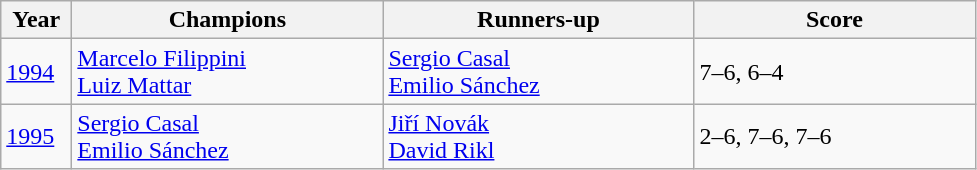<table class="wikitable">
<tr>
<th style="width:40px">Year</th>
<th style="width:200px">Champions</th>
<th style="width:200px">Runners-up</th>
<th style="width:180px" class="unsortable">Score</th>
</tr>
<tr>
<td><a href='#'>1994</a></td>
<td> <a href='#'>Marcelo Filippini</a><br> <a href='#'>Luiz Mattar</a></td>
<td> <a href='#'>Sergio Casal</a><br> <a href='#'>Emilio Sánchez</a></td>
<td>7–6, 6–4</td>
</tr>
<tr>
<td><a href='#'>1995</a></td>
<td> <a href='#'>Sergio Casal</a><br> <a href='#'>Emilio Sánchez</a></td>
<td> <a href='#'>Jiří Novák</a><br> <a href='#'>David Rikl</a></td>
<td>2–6, 7–6, 7–6</td>
</tr>
</table>
